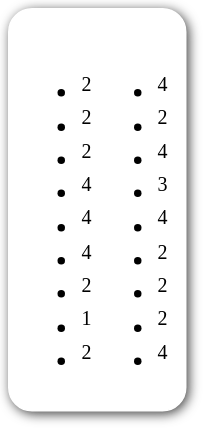<table style="border-radius:1em; box-shadow:0.1em 0.1em 0.5em rgba(0,0,0,0.75); background:white; border:1px solid white; padding:5px;">
<tr style="vertical-align:top;">
<td><br><ul><li><sup>2</sup></li><li><sup>2</sup></li><li><sup>2</sup></li><li><sup>4</sup></li><li><sup>4</sup></li><li><sup>4</sup></li><li><sup>2</sup></li><li><sup>1</sup></li><li><sup>2</sup></li></ul></td>
<td valign="top"><br><ul><li><sup>4</sup></li><li><sup>2</sup></li><li><sup>4</sup></li><li><sup>3</sup></li><li><sup>4</sup></li><li><sup>2</sup></li><li><sup>2</sup></li><li><sup>2</sup></li><li><sup>4</sup></li></ul></td>
<td></td>
</tr>
</table>
